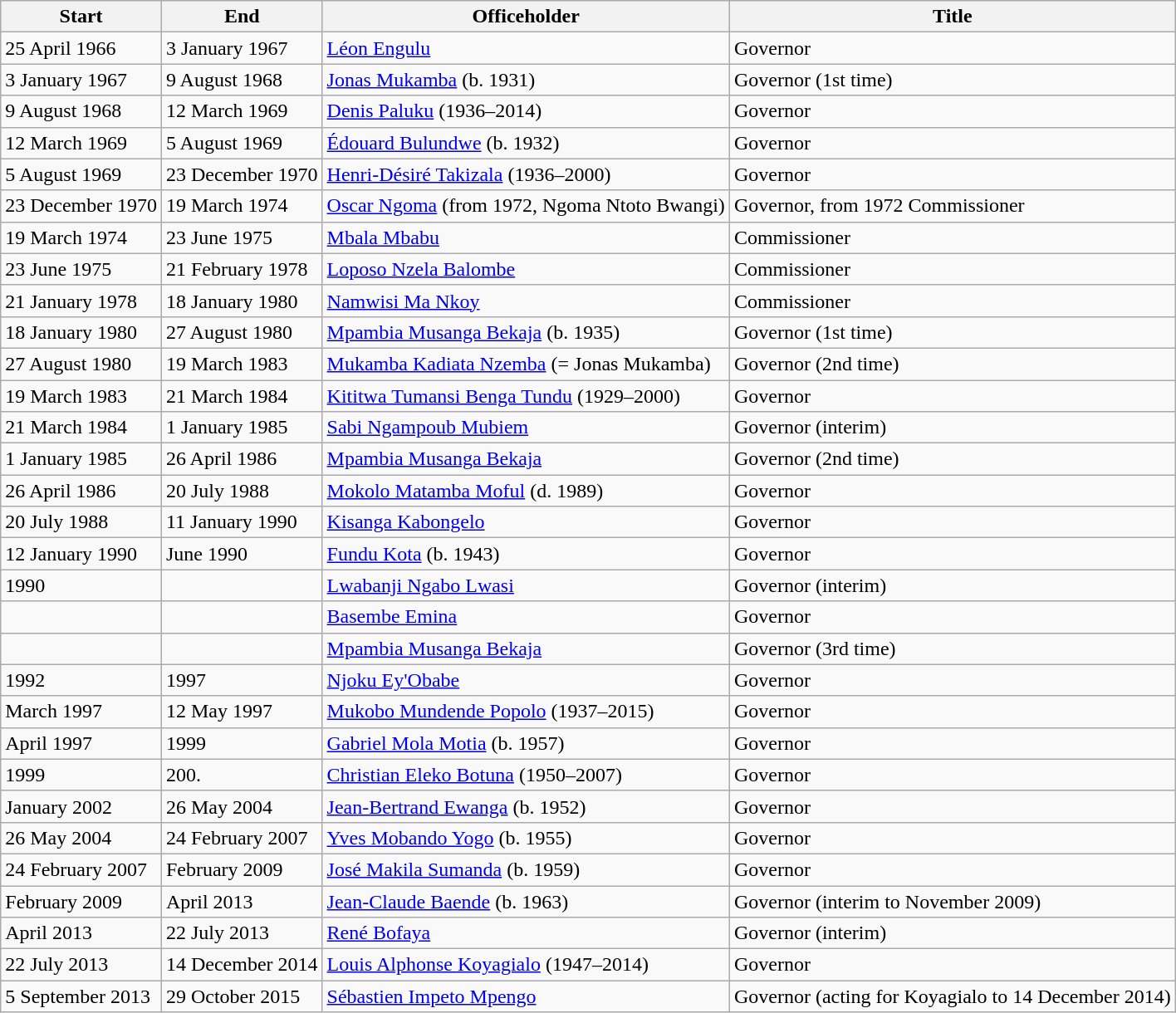<table class=wikitable sortable>
<tr>
<th>Start</th>
<th>End</th>
<th>Officeholder</th>
<th>Title</th>
</tr>
<tr>
<td>25 April 1966</td>
<td>3 January 1967</td>
<td><a href='#'>Léon Engulu</a></td>
<td>Governor</td>
</tr>
<tr>
<td>3 January 1967</td>
<td>9 August 1968</td>
<td><a href='#'>Jonas Mukamba</a> (b. 1931)</td>
<td>Governor (1st time)</td>
</tr>
<tr>
<td>9 August 1968</td>
<td>12 March 1969</td>
<td><a href='#'>Denis Paluku</a> (1936–2014)</td>
<td>Governor</td>
</tr>
<tr>
<td>12 March 1969</td>
<td>5 August 1969</td>
<td><a href='#'>Édouard Bulundwe</a> (b. 1932)</td>
<td>Governor</td>
</tr>
<tr>
<td>5 August 1969</td>
<td>23 December 1970</td>
<td><a href='#'>Henri-Désiré Takizala</a> (1936–2000)</td>
<td>Governor</td>
</tr>
<tr>
<td>23 December 1970</td>
<td>19 March 1974</td>
<td><a href='#'>Oscar Ngoma</a> (from 1972, Ngoma Ntoto Bwangi)</td>
<td>Governor, from 1972 Commissioner</td>
</tr>
<tr>
<td>19 March 1974</td>
<td>23 June 1975</td>
<td><a href='#'>Mbala Mbabu</a></td>
<td>Commissioner</td>
</tr>
<tr>
<td>23 June 1975</td>
<td>21 February 1978</td>
<td><a href='#'>Loposo Nzela Balombe</a></td>
<td>Commissioner</td>
</tr>
<tr>
<td>21 January 1978</td>
<td>18 January 1980</td>
<td><a href='#'>Namwisi Ma Nkoy</a></td>
<td>Commissioner</td>
</tr>
<tr>
<td>18 January 1980</td>
<td>27 August 1980</td>
<td><a href='#'>Mpambia Musanga Bekaja</a> (b. 1935)</td>
<td>Governor (1st time)</td>
</tr>
<tr>
<td>27 August 1980</td>
<td>19 March 1983</td>
<td><a href='#'>Mukamba Kadiata Nzemba</a> (= Jonas Mukamba)</td>
<td>Governor (2nd time)</td>
</tr>
<tr>
<td>19 March 1983</td>
<td>21 March 1984</td>
<td><a href='#'>Kititwa Tumansi Benga Tundu</a> (1929–2000)</td>
<td>Governor</td>
</tr>
<tr>
<td>21 March 1984</td>
<td>1 January 1985</td>
<td><a href='#'>Sabi Ngampoub Mubiem</a></td>
<td>Governor (interim)</td>
</tr>
<tr>
<td>1 January 1985</td>
<td>26 April 1986</td>
<td><a href='#'>Mpambia Musanga Bekaja</a></td>
<td>Governor (2nd time)</td>
</tr>
<tr>
<td>26 April 1986</td>
<td>20 July 1988</td>
<td><a href='#'>Mokolo Matamba Moful</a> (d. 1989)</td>
<td>Governor</td>
</tr>
<tr>
<td>20 July 1988</td>
<td>11 January 1990</td>
<td><a href='#'>Kisanga Kabongelo</a></td>
<td>Governor</td>
</tr>
<tr>
<td>12 January 1990</td>
<td>June 1990</td>
<td><a href='#'>Fundu Kota</a> (b. 1943)</td>
<td>Governor</td>
</tr>
<tr>
<td>1990</td>
<td></td>
<td><a href='#'>Lwabanji Ngabo Lwasi</a></td>
<td>Governor (interim)</td>
</tr>
<tr>
<td></td>
<td></td>
<td><a href='#'>Basembe Emina</a></td>
<td>Governor</td>
</tr>
<tr>
<td></td>
<td></td>
<td><a href='#'>Mpambia Musanga Bekaja</a></td>
<td>Governor (3rd time)</td>
</tr>
<tr>
<td>1992</td>
<td>1997</td>
<td><a href='#'>Njoku Ey'Obabe</a></td>
<td>Governor</td>
</tr>
<tr>
<td>March 1997</td>
<td>12 May 1997</td>
<td><a href='#'>Mukobo Mundende Popolo</a> (1937–2015)</td>
<td>Governor</td>
</tr>
<tr>
<td>April 1997</td>
<td>1999</td>
<td><a href='#'>Gabriel Mola Motia</a> (b. 1957)</td>
<td>Governor</td>
</tr>
<tr>
<td>1999</td>
<td>200.</td>
<td><a href='#'>Christian Eleko Botuna</a> (1950–2007)</td>
<td>Governor</td>
</tr>
<tr>
<td>January 2002</td>
<td>26 May 2004</td>
<td><a href='#'>Jean-Bertrand Ewanga</a> (b. 1952)</td>
<td>Governor</td>
</tr>
<tr>
<td>26 May 2004</td>
<td>24 February 2007</td>
<td><a href='#'>Yves Mobando Yogo</a> (b. 1955)</td>
<td>Governor</td>
</tr>
<tr>
<td>24 February 2007</td>
<td>February 2009</td>
<td><a href='#'>José Makila Sumanda</a> (b. 1959)</td>
<td>Governor</td>
</tr>
<tr>
<td>February 2009</td>
<td>April 2013</td>
<td><a href='#'>Jean-Claude Baende</a> (b. 1963)</td>
<td>Governor (interim to November 2009)</td>
</tr>
<tr>
<td>April 2013</td>
<td>22 July 2013</td>
<td><a href='#'>René Bofaya</a></td>
<td>Governor (interim)</td>
</tr>
<tr>
<td>22 July 2013</td>
<td>14 December 2014</td>
<td><a href='#'>Louis Alphonse Koyagialo</a> (1947–2014)</td>
<td>Governor</td>
</tr>
<tr>
<td>5 September 2013</td>
<td>29 October 2015</td>
<td><a href='#'>Sébastien Impeto Mpengo</a></td>
<td>Governor (acting for Koyagialo to 14 December 2014)</td>
</tr>
</table>
